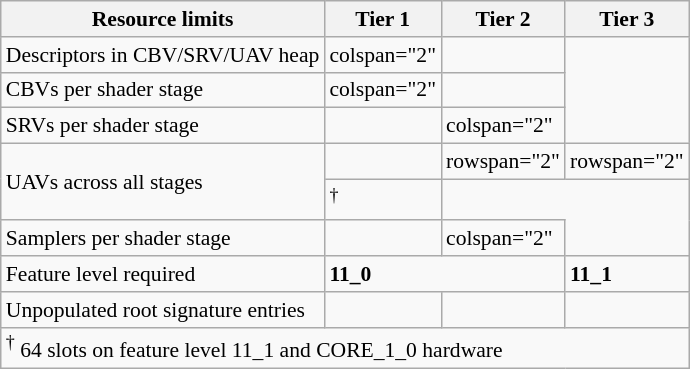<table class="wikitable"  style="font-size: 90%">
<tr>
<th>Resource limits</th>
<th>Tier 1</th>
<th>Tier 2</th>
<th>Tier 3</th>
</tr>
<tr>
<td>Descriptors in CBV/SRV/UAV heap</td>
<td>colspan="2" </td>
<td></td>
</tr>
<tr>
<td>CBVs per shader stage</td>
<td>colspan="2" </td>
<td></td>
</tr>
<tr>
<td>SRVs per shader stage</td>
<td></td>
<td>colspan="2" </td>
</tr>
<tr>
<td rowspan="2">UAVs across all stages</td>
<td></td>
<td>rowspan="2" </td>
<td>rowspan="2" </td>
</tr>
<tr>
<td><sup>†</sup></td>
</tr>
<tr>
<td>Samplers per shader stage</td>
<td></td>
<td>colspan="2" </td>
</tr>
<tr>
<td>Feature level required</td>
<td colspan="2"><strong>11_0</strong></td>
<td><strong>11_1</strong></td>
</tr>
<tr>
<td>Unpopulated root signature entries</td>
<td></td>
<td></td>
<td></td>
</tr>
<tr>
<td colspan="4"><sup>†</sup> 64 slots on feature level 11_1 and CORE_1_0 hardware</td>
</tr>
</table>
